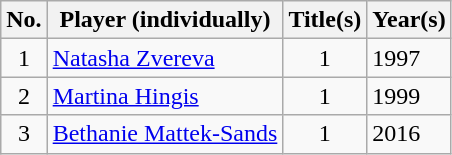<table class="wikitable nowrap sortable">
<tr>
<th width=20>No.</th>
<th>Player (individually)</th>
<th>Title(s)</th>
<th width=40>Year(s)</th>
</tr>
<tr>
<td align="center">1</td>
<td> <a href='#'>Natasha Zvereva</a></td>
<td align="center">1</td>
<td>1997</td>
</tr>
<tr>
<td align="center">2</td>
<td> <a href='#'>Martina Hingis</a></td>
<td align="center">1</td>
<td>1999</td>
</tr>
<tr>
<td align="center">3</td>
<td> <a href='#'>Bethanie Mattek-Sands</a></td>
<td align="center">1</td>
<td>2016</td>
</tr>
</table>
